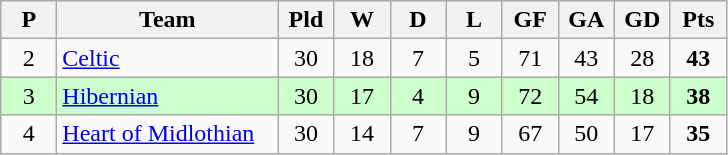<table class="wikitable" style="text-align: center;">
<tr>
<th width=30>P</th>
<th width=140>Team</th>
<th width=30>Pld</th>
<th width=30>W</th>
<th width=30>D</th>
<th width=30>L</th>
<th width=30>GF</th>
<th width=30>GA</th>
<th width=30>GD</th>
<th width=30>Pts</th>
</tr>
<tr>
<td>2</td>
<td align=left><a href='#'>Celtic</a></td>
<td>30</td>
<td>18</td>
<td>7</td>
<td>5</td>
<td>71</td>
<td>43</td>
<td>28</td>
<td><strong>43</strong></td>
</tr>
<tr style="background:#ccffcc;">
<td>3</td>
<td align=left><a href='#'>Hibernian</a></td>
<td>30</td>
<td>17</td>
<td>4</td>
<td>9</td>
<td>72</td>
<td>54</td>
<td>18</td>
<td><strong>38</strong></td>
</tr>
<tr>
<td>4</td>
<td align=left><a href='#'>Heart of Midlothian</a></td>
<td>30</td>
<td>14</td>
<td>7</td>
<td>9</td>
<td>67</td>
<td>50</td>
<td>17</td>
<td><strong>35</strong></td>
</tr>
</table>
